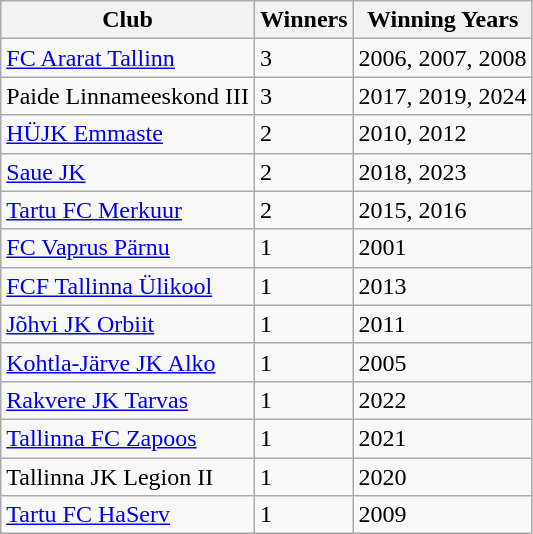<table class="wikitable">
<tr>
<th>Club</th>
<th>Winners</th>
<th>Winning Years</th>
</tr>
<tr>
<td><a href='#'>FC Ararat Tallinn</a></td>
<td>3</td>
<td>2006, 2007, 2008</td>
</tr>
<tr>
<td>Paide Linnameeskond III</td>
<td>3</td>
<td>2017, 2019, 2024</td>
</tr>
<tr>
<td><a href='#'>HÜJK Emmaste</a></td>
<td>2</td>
<td>2010, 2012</td>
</tr>
<tr>
<td><a href='#'>Saue JK</a></td>
<td>2</td>
<td>2018, 2023</td>
</tr>
<tr>
<td><a href='#'>Tartu FC Merkuur</a></td>
<td>2</td>
<td>2015, 2016</td>
</tr>
<tr>
<td><a href='#'>FC Vaprus Pärnu</a></td>
<td>1</td>
<td>2001</td>
</tr>
<tr>
<td><a href='#'>FCF Tallinna Ülikool</a></td>
<td>1</td>
<td>2013</td>
</tr>
<tr>
<td><a href='#'>Jõhvi JK Orbiit</a></td>
<td>1</td>
<td>2011</td>
</tr>
<tr>
<td><a href='#'>Kohtla-Järve JK Alko</a></td>
<td>1</td>
<td>2005</td>
</tr>
<tr>
<td><a href='#'>Rakvere JK Tarvas</a></td>
<td>1</td>
<td>2022</td>
</tr>
<tr>
<td><a href='#'>Tallinna FC Zapoos</a></td>
<td>1</td>
<td>2021</td>
</tr>
<tr>
<td>Tallinna JK Legion II</td>
<td>1</td>
<td>2020</td>
</tr>
<tr>
<td><a href='#'>Tartu FC HaServ</a></td>
<td>1</td>
<td>2009</td>
</tr>
</table>
